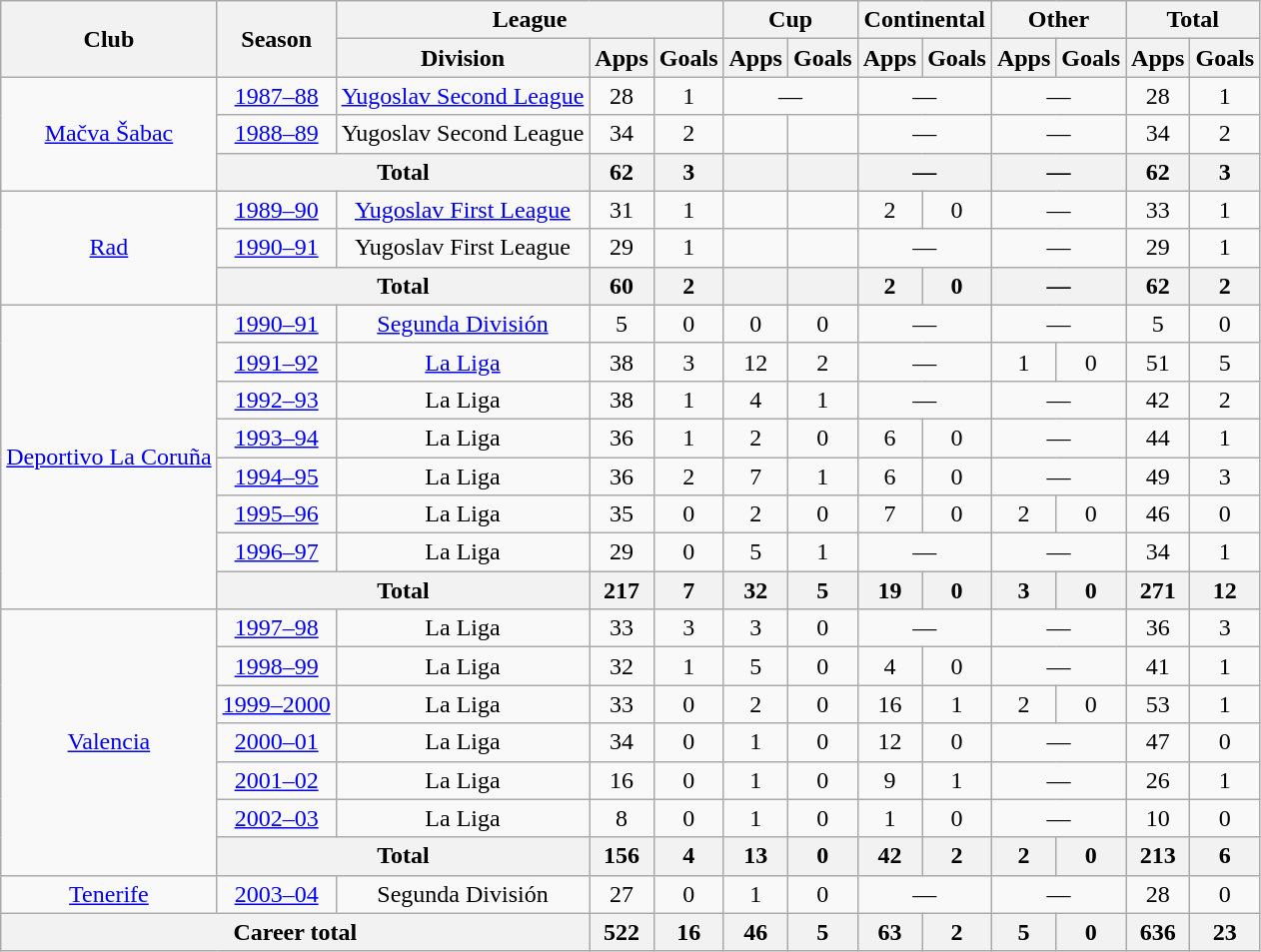<table class="wikitable" style="text-align:center">
<tr>
<th rowspan="2">Club</th>
<th rowspan="2">Season</th>
<th colspan="3">League</th>
<th colspan="2">Cup</th>
<th colspan="2">Continental</th>
<th colspan="2">Other</th>
<th colspan="2">Total</th>
</tr>
<tr>
<th>Division</th>
<th>Apps</th>
<th>Goals</th>
<th>Apps</th>
<th>Goals</th>
<th>Apps</th>
<th>Goals</th>
<th>Apps</th>
<th>Goals</th>
<th>Apps</th>
<th>Goals</th>
</tr>
<tr>
<td rowspan="3"><a href='#'>Mačva Šabac</a></td>
<td><a href='#'>1987–88</a></td>
<td><a href='#'>Yugoslav Second League</a></td>
<td>28</td>
<td>1</td>
<td colspan="2">—</td>
<td colspan="2">—</td>
<td colspan="2">—</td>
<td>28</td>
<td>1</td>
</tr>
<tr>
<td><a href='#'>1988–89</a></td>
<td>Yugoslav Second League</td>
<td>34</td>
<td>2</td>
<td></td>
<td></td>
<td colspan="2">—</td>
<td colspan="2">—</td>
<td>34</td>
<td>2</td>
</tr>
<tr>
<th colspan="2">Total</th>
<th>62</th>
<th>3</th>
<th></th>
<th></th>
<th colspan="2">—</th>
<th colspan="2">—</th>
<th>62</th>
<th>3</th>
</tr>
<tr>
<td rowspan="3"><a href='#'>Rad</a></td>
<td><a href='#'>1989–90</a></td>
<td><a href='#'>Yugoslav First League</a></td>
<td>31</td>
<td>1</td>
<td></td>
<td></td>
<td>2</td>
<td>0</td>
<td colspan="2">—</td>
<td>33</td>
<td>1</td>
</tr>
<tr>
<td><a href='#'>1990–91</a></td>
<td>Yugoslav First League</td>
<td>29</td>
<td>1</td>
<td></td>
<td></td>
<td colspan="2">—</td>
<td colspan="2">—</td>
<td>29</td>
<td>1</td>
</tr>
<tr>
<th colspan="2">Total</th>
<th>60</th>
<th>2</th>
<th></th>
<th></th>
<th>2</th>
<th>0</th>
<th colspan="2">—</th>
<th>62</th>
<th>2</th>
</tr>
<tr>
<td rowspan="8"><a href='#'>Deportivo La Coruña</a></td>
<td><a href='#'>1990–91</a></td>
<td><a href='#'>Segunda División</a></td>
<td>5</td>
<td>0</td>
<td>0</td>
<td>0</td>
<td colspan="2">—</td>
<td colspan="2">—</td>
<td>5</td>
<td>0</td>
</tr>
<tr>
<td><a href='#'>1991–92</a></td>
<td><a href='#'>La Liga</a></td>
<td>38</td>
<td>3</td>
<td>12</td>
<td>2</td>
<td colspan="2">—</td>
<td>1</td>
<td>0</td>
<td>51</td>
<td>5</td>
</tr>
<tr>
<td><a href='#'>1992–93</a></td>
<td>La Liga</td>
<td>38</td>
<td>1</td>
<td>4</td>
<td>1</td>
<td colspan="2">—</td>
<td colspan="2">—</td>
<td>42</td>
<td>2</td>
</tr>
<tr>
<td><a href='#'>1993–94</a></td>
<td>La Liga</td>
<td>36</td>
<td>1</td>
<td>2</td>
<td>0</td>
<td>6</td>
<td>0</td>
<td colspan="2">—</td>
<td>44</td>
<td>1</td>
</tr>
<tr>
<td><a href='#'>1994–95</a></td>
<td>La Liga</td>
<td>36</td>
<td>2</td>
<td>7</td>
<td>1</td>
<td>6</td>
<td>0</td>
<td colspan="2">—</td>
<td>49</td>
<td>3</td>
</tr>
<tr>
<td><a href='#'>1995–96</a></td>
<td>La Liga</td>
<td>35</td>
<td>0</td>
<td>2</td>
<td>0</td>
<td>7</td>
<td>0</td>
<td>2</td>
<td>0</td>
<td>46</td>
<td>0</td>
</tr>
<tr>
<td><a href='#'>1996–97</a></td>
<td>La Liga</td>
<td>29</td>
<td>0</td>
<td>5</td>
<td>1</td>
<td colspan="2">—</td>
<td colspan="2">—</td>
<td>34</td>
<td>1</td>
</tr>
<tr>
<th colspan="2">Total</th>
<th>217</th>
<th>7</th>
<th>32</th>
<th>5</th>
<th>19</th>
<th>0</th>
<th>3</th>
<th>0</th>
<th>271</th>
<th>12</th>
</tr>
<tr>
<td rowspan="7"><a href='#'>Valencia</a></td>
<td><a href='#'>1997–98</a></td>
<td>La Liga</td>
<td>33</td>
<td>3</td>
<td>3</td>
<td>0</td>
<td colspan="2">—</td>
<td colspan="2">—</td>
<td>36</td>
<td>3</td>
</tr>
<tr>
<td><a href='#'>1998–99</a></td>
<td>La Liga</td>
<td>32</td>
<td>1</td>
<td>5</td>
<td>0</td>
<td>4</td>
<td>0</td>
<td colspan="2">—</td>
<td>41</td>
<td>1</td>
</tr>
<tr>
<td><a href='#'>1999–2000</a></td>
<td>La Liga</td>
<td>33</td>
<td>0</td>
<td>2</td>
<td>0</td>
<td>16</td>
<td>1</td>
<td>2</td>
<td>0</td>
<td>53</td>
<td>1</td>
</tr>
<tr>
<td><a href='#'>2000–01</a></td>
<td>La Liga</td>
<td>34</td>
<td>0</td>
<td>1</td>
<td>0</td>
<td>12</td>
<td>0</td>
<td colspan="2">—</td>
<td>47</td>
<td>0</td>
</tr>
<tr>
<td><a href='#'>2001–02</a></td>
<td>La Liga</td>
<td>16</td>
<td>0</td>
<td>1</td>
<td>0</td>
<td>9</td>
<td>1</td>
<td colspan="2">—</td>
<td>26</td>
<td>1</td>
</tr>
<tr>
<td><a href='#'>2002–03</a></td>
<td>La Liga</td>
<td>8</td>
<td>0</td>
<td>1</td>
<td>0</td>
<td>1</td>
<td>0</td>
<td colspan="2">—</td>
<td>10</td>
<td>0</td>
</tr>
<tr>
<th colspan="2">Total</th>
<th>156</th>
<th>4</th>
<th>13</th>
<th>0</th>
<th>42</th>
<th>2</th>
<th>2</th>
<th>0</th>
<th>213</th>
<th>6</th>
</tr>
<tr>
<td><a href='#'>Tenerife</a></td>
<td><a href='#'>2003–04</a></td>
<td>Segunda División</td>
<td>27</td>
<td>0</td>
<td>1</td>
<td>0</td>
<td colspan="2">—</td>
<td colspan="2">—</td>
<td>28</td>
<td>0</td>
</tr>
<tr>
<th colspan="3">Career total</th>
<th>522</th>
<th>16</th>
<th>46</th>
<th>5</th>
<th>63</th>
<th>2</th>
<th>5</th>
<th>0</th>
<th>636</th>
<th>23</th>
</tr>
</table>
